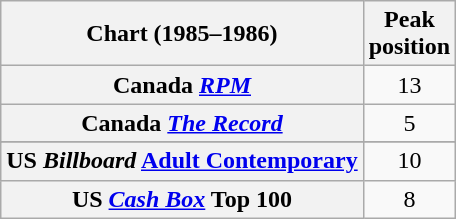<table class="wikitable sortable plainrowheaders" style="text-align:center">
<tr>
<th scope="col">Chart (1985–1986)</th>
<th scope="col">Peak<br>position</th>
</tr>
<tr>
<th scope="row">Canada <em><a href='#'>RPM</a></em></th>
<td>13</td>
</tr>
<tr>
<th scope="row">Canada <em><a href='#'>The Record</a></em></th>
<td>5</td>
</tr>
<tr>
</tr>
<tr>
</tr>
<tr>
</tr>
<tr>
</tr>
<tr>
</tr>
<tr>
<th scope="row">US <em>Billboard</em> <a href='#'>Adult Contemporary</a></th>
<td>10</td>
</tr>
<tr>
<th scope="row">US <em><a href='#'>Cash Box</a></em> Top 100 </th>
<td>8</td>
</tr>
</table>
